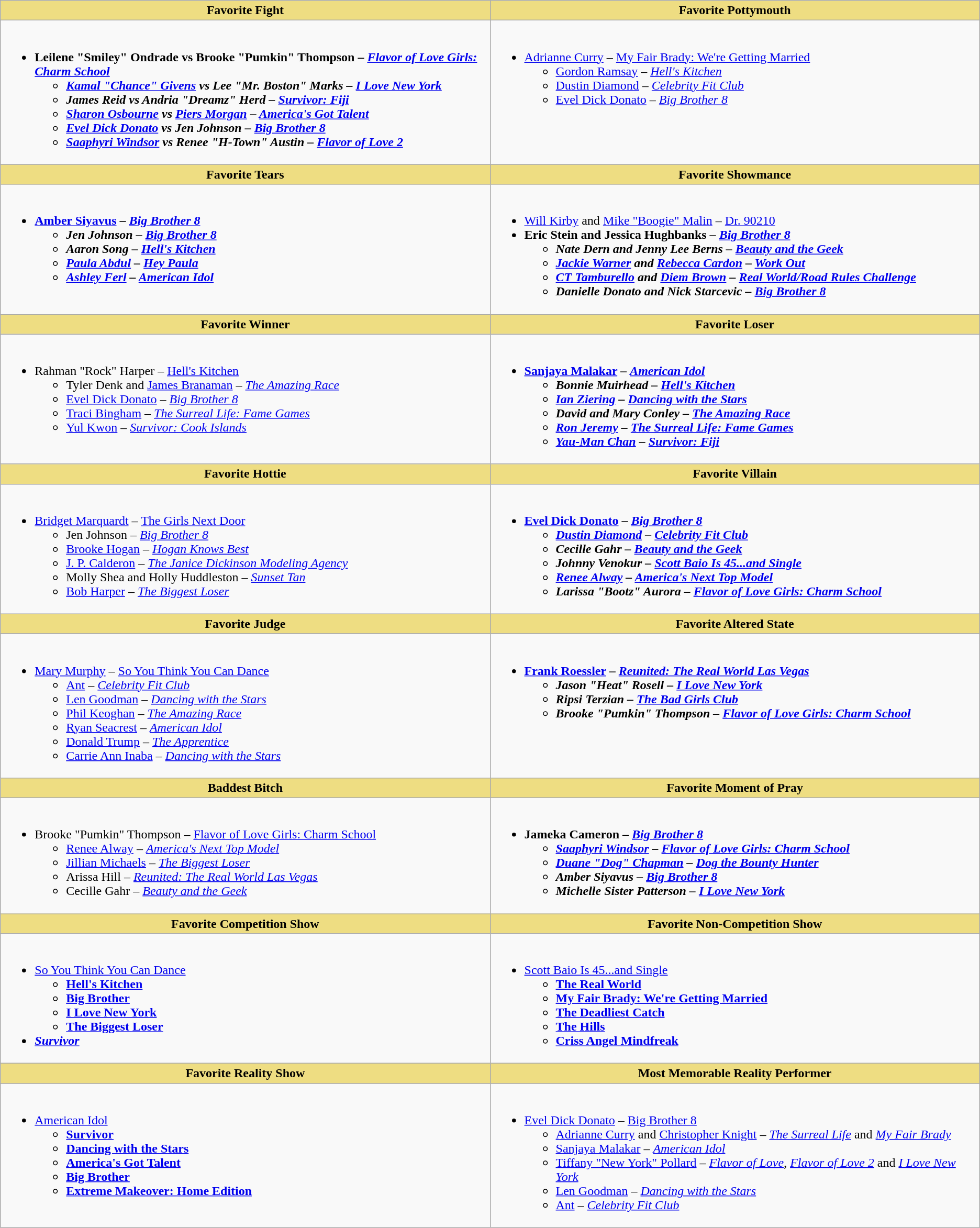<table class="wikitable">
<tr>
<th style="background:#EEDD82; width:50%">Favorite Fight</th>
<th style="background:#EEDD82; width:50%">Favorite Pottymouth</th>
</tr>
<tr>
<td valign="top"><br><ul><li><strong>Leilene "Smiley" Ondrade vs Brooke "Pumkin" Thompson – <em><a href='#'>Flavor of Love Girls: Charm School</a><strong><em><ul><li><a href='#'>Kamal "Chance" Givens</a> vs Lee "Mr. Boston" Marks – </em><a href='#'>I Love New York</a><em></li><li>James Reid vs Andria "Dreamz" Herd – </em><a href='#'>Survivor: Fiji</a><em></li><li><a href='#'>Sharon Osbourne</a> vs <a href='#'>Piers Morgan</a> – </em><a href='#'>America's Got Talent</a><em></li><li><a href='#'>Evel Dick Donato</a> vs Jen Johnson – </em><a href='#'>Big Brother 8</a><em></li><li><a href='#'>Saaphyri Windsor</a> vs Renee "H-Town" Austin – </em><a href='#'>Flavor of Love 2</a><em></li></ul></li></ul></td>
<td valign="top"><br><ul><li></strong><a href='#'>Adrianne Curry</a> – </em><a href='#'>My Fair Brady: We're Getting Married</a></em></strong><ul><li><a href='#'>Gordon Ramsay</a> – <em><a href='#'>Hell's Kitchen</a></em></li><li><a href='#'>Dustin Diamond</a> – <em><a href='#'>Celebrity Fit Club</a></em></li><li><a href='#'>Evel Dick Donato</a> – <em><a href='#'>Big Brother 8</a></em></li></ul></li></ul></td>
</tr>
<tr>
<th style="background:#EEDD82; width:50%">Favorite Tears</th>
<th style="background:#EEDD82; width:50%">Favorite Showmance</th>
</tr>
<tr>
<td valign="top"><br><ul><li><strong><a href='#'>Amber Siyavus</a> – <em><a href='#'>Big Brother 8</a><strong><em><ul><li>Jen Johnson – </em><a href='#'>Big Brother 8</a><em></li><li>Aaron Song – </em><a href='#'>Hell's Kitchen</a><em></li><li><a href='#'>Paula Abdul</a> – </em><a href='#'>Hey Paula</a><em></li><li><a href='#'>Ashley Ferl</a> – </em><a href='#'>American Idol</a><em></li></ul></li></ul></td>
<td valign="top"><br><ul><li></strong><a href='#'>Will Kirby</a> and <a href='#'>Mike "Boogie" Malin</a> – </em><a href='#'>Dr. 90210</a></em></strong></li><li><strong>Eric Stein and Jessica Hughbanks – <em><a href='#'>Big Brother 8</a><strong><em><ul><li>Nate Dern and Jenny Lee Berns – </em><a href='#'>Beauty and the Geek</a><em></li><li><a href='#'>Jackie Warner</a> and <a href='#'>Rebecca Cardon</a> – </em><a href='#'>Work Out</a><em></li><li><a href='#'>CT Tamburello</a> and <a href='#'>Diem Brown</a> – </em><a href='#'>Real World/Road Rules Challenge</a><em></li><li>Danielle Donato and Nick Starcevic – </em><a href='#'>Big Brother 8</a><em></li></ul></li></ul></td>
</tr>
<tr>
<th style="background:#EEDD82; width:50%">Favorite Winner</th>
<th style="background:#EEDD82; width:50%">Favorite Loser</th>
</tr>
<tr>
<td valign="top"><br><ul><li></strong>Rahman "Rock" Harper – </em><a href='#'>Hell's Kitchen</a></em></strong><ul><li>Tyler Denk and <a href='#'>James Branaman</a> – <em><a href='#'>The Amazing Race</a></em></li><li><a href='#'>Evel Dick Donato</a> – <em><a href='#'>Big Brother 8</a></em></li><li><a href='#'>Traci Bingham</a> – <em><a href='#'>The Surreal Life: Fame Games</a></em></li><li><a href='#'>Yul Kwon</a> – <em><a href='#'>Survivor: Cook Islands</a></em></li></ul></li></ul></td>
<td valign="top"><br><ul><li><strong><a href='#'>Sanjaya Malakar</a> – <em><a href='#'>American Idol</a><strong><em><ul><li>Bonnie Muirhead – </em><a href='#'>Hell's Kitchen</a><em></li><li><a href='#'>Ian Ziering</a> – </em><a href='#'>Dancing with the Stars</a><em></li><li>David and Mary Conley – </em><a href='#'>The Amazing Race</a><em></li><li><a href='#'>Ron Jeremy</a> – </em><a href='#'>The Surreal Life: Fame Games</a><em></li><li><a href='#'>Yau-Man Chan</a> – </em><a href='#'>Survivor: Fiji</a><em></li></ul></li></ul></td>
</tr>
<tr>
<th style="background:#EEDD82; width:50%">Favorite Hottie</th>
<th style="background:#EEDD82; width:50%">Favorite Villain</th>
</tr>
<tr>
<td valign="top"><br><ul><li></strong><a href='#'>Bridget Marquardt</a> – </em><a href='#'>The Girls Next Door</a></em></strong><ul><li>Jen Johnson – <em><a href='#'>Big Brother 8</a></em></li><li><a href='#'>Brooke Hogan</a> – <em><a href='#'>Hogan Knows Best</a></em></li><li><a href='#'>J. P. Calderon</a> – <em><a href='#'>The Janice Dickinson Modeling Agency</a></em></li><li>Molly Shea and Holly Huddleston – <em><a href='#'>Sunset Tan</a></em></li><li><a href='#'>Bob Harper</a> – <em><a href='#'>The Biggest Loser</a></em></li></ul></li></ul></td>
<td valign="top"><br><ul><li><strong><a href='#'>Evel Dick Donato</a> – <em><a href='#'>Big Brother 8</a><strong><em><ul><li><a href='#'>Dustin Diamond</a> – </em><a href='#'>Celebrity Fit Club</a><em></li><li>Cecille Gahr – </em><a href='#'>Beauty and the Geek</a><em></li><li>Johnny Venokur – </em><a href='#'>Scott Baio Is 45...and Single</a><em></li><li><a href='#'>Renee Alway</a> – </em><a href='#'>America's Next Top Model</a><em></li><li>Larissa "Bootz" Aurora – </em><a href='#'>Flavor of Love Girls: Charm School</a><em></li></ul></li></ul></td>
</tr>
<tr>
<th style="background:#EEDD82; width:50%">Favorite Judge</th>
<th style="background:#EEDD82; width:50%">Favorite Altered State</th>
</tr>
<tr>
<td valign="top"><br><ul><li></strong><a href='#'>Mary Murphy</a> – </em><a href='#'>So You Think You Can Dance</a></em></strong><ul><li><a href='#'>Ant</a> – <em><a href='#'>Celebrity Fit Club</a></em></li><li><a href='#'>Len Goodman</a> – <em><a href='#'>Dancing with the Stars</a></em></li><li><a href='#'>Phil Keoghan</a> – <em><a href='#'>The Amazing Race</a></em></li><li><a href='#'>Ryan Seacrest</a> – <em><a href='#'>American Idol</a></em></li><li><a href='#'>Donald Trump</a> – <em><a href='#'>The Apprentice</a></em></li><li><a href='#'>Carrie Ann Inaba</a> – <em><a href='#'>Dancing with the Stars</a></em></li></ul></li></ul></td>
<td valign="top"><br><ul><li><strong><a href='#'>Frank Roessler</a> – <em><a href='#'>Reunited: The Real World Las Vegas</a><strong><em><ul><li>Jason "Heat" Rosell – </em><a href='#'>I Love New York</a><em></li><li>Ripsi Terzian – </em><a href='#'>The Bad Girls Club</a><em></li><li>Brooke "Pumkin" Thompson – </em><a href='#'>Flavor of Love Girls: Charm School</a><em></li></ul></li></ul></td>
</tr>
<tr>
<th style="background:#EEDD82; width:50%">Baddest Bitch</th>
<th style="background:#EEDD82; width:50%">Favorite Moment of Pray</th>
</tr>
<tr>
<td valign="top"><br><ul><li></strong>Brooke "Pumkin" Thompson – </em><a href='#'>Flavor of Love Girls: Charm School</a></em></strong><ul><li><a href='#'>Renee Alway</a> – <em><a href='#'>America's Next Top Model</a></em></li><li><a href='#'>Jillian Michaels</a> – <em><a href='#'>The Biggest Loser</a></em></li><li>Arissa Hill – <em><a href='#'>Reunited: The Real World Las Vegas</a></em></li><li>Cecille Gahr – <em><a href='#'>Beauty and the Geek</a></em></li></ul></li></ul></td>
<td valign="top"><br><ul><li><strong>Jameka Cameron – <em><a href='#'>Big Brother 8</a><strong><em><ul><li><a href='#'>Saaphyri Windsor</a> – </em><a href='#'>Flavor of Love Girls: Charm School</a><em></li><li><a href='#'>Duane "Dog" Chapman</a> – </em><a href='#'>Dog the Bounty Hunter</a><em></li><li>Amber Siyavus – </em><a href='#'>Big Brother 8</a><em></li><li>Michelle Sister Patterson – </em><a href='#'>I Love New York</a><em></li></ul></li></ul></td>
</tr>
<tr>
<th style="background:#EEDD82; width:50%">Favorite Competition Show</th>
<th style="background:#EEDD82; width:50%">Favorite Non-Competition Show</th>
</tr>
<tr>
<td valign="top"><br><ul><li></em></strong><a href='#'>So You Think You Can Dance</a><strong><em><ul><li></em><a href='#'>Hell's Kitchen</a><em></li><li></em><a href='#'>Big Brother</a><em></li><li></em><a href='#'>I Love New York</a><em></li><li></em><a href='#'>The Biggest Loser</a><em></li></ul></li><li><a href='#'>Survivor</a></li></ul></td>
<td valign="top"><br><ul><li></em></strong><a href='#'>Scott Baio Is 45...and Single</a><strong><em><ul><li></em><a href='#'>The Real World</a><em></li><li></em><a href='#'>My Fair Brady: We're Getting Married</a><em></li><li></em><a href='#'>The Deadliest Catch</a><em></li><li></em><a href='#'>The Hills</a><em></li><li></em><a href='#'>Criss Angel Mindfreak</a><em></li></ul></li></ul></td>
</tr>
<tr>
<th style="background:#EEDD82; width:50%">Favorite Reality Show</th>
<th style="background:#EEDD82; width:50%">Most Memorable Reality Performer</th>
</tr>
<tr>
<td valign="top"><br><ul><li></em></strong><a href='#'>American Idol</a><strong><em><ul><li></em><a href='#'>Survivor</a><em></li><li></em><a href='#'>Dancing with the Stars</a><em></li><li></em><a href='#'>America's Got Talent</a><em></li><li></em><a href='#'>Big Brother</a><em></li><li></em><a href='#'>Extreme Makeover: Home Edition</a><em></li></ul></li></ul></td>
<td valign="top"><br><ul><li></strong><a href='#'>Evel Dick Donato</a> – </em><a href='#'>Big Brother 8</a></em></strong><ul><li><a href='#'>Adrianne Curry</a> and <a href='#'>Christopher Knight</a> – <em><a href='#'>The Surreal Life</a></em> and <em><a href='#'>My Fair Brady</a></em></li><li><a href='#'>Sanjaya Malakar</a> – <em><a href='#'>American Idol</a></em></li><li><a href='#'>Tiffany "New York" Pollard</a> – <em><a href='#'>Flavor of Love</a></em>, <em><a href='#'>Flavor of Love 2</a></em> and <em><a href='#'>I Love New York</a></em></li><li><a href='#'>Len Goodman</a> – <em><a href='#'>Dancing with the Stars</a></em></li><li><a href='#'>Ant</a> – <em><a href='#'>Celebrity Fit Club</a></em></li></ul></li></ul></td>
</tr>
</table>
